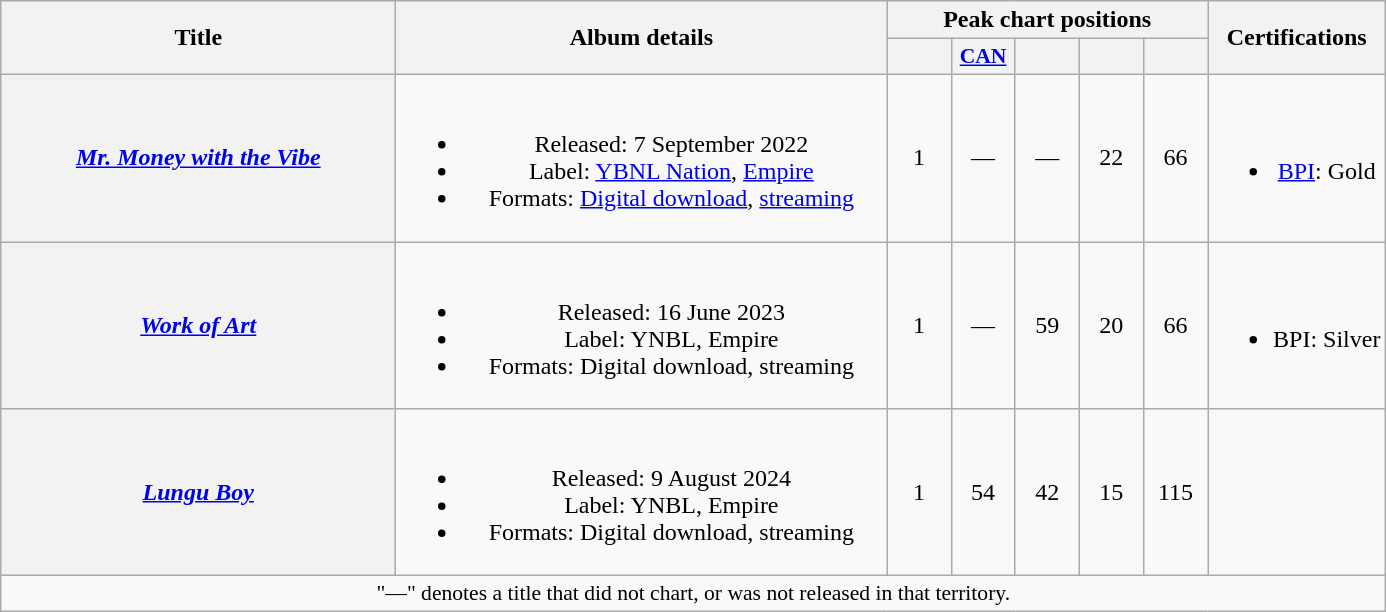<table class="wikitable plainrowheaders" style="text-align:center;">
<tr>
<th scope="col" rowspan="2" style="width:16em;">Title</th>
<th scope="col" rowspan="2" style="width:20em;">Album details</th>
<th colspan="5" scope="col">Peak chart positions</th>
<th rowspan="2">Certifications</th>
</tr>
<tr>
<th scope="col" style="width:2.5em;font-size:90%;"><a href='#'></a><br></th>
<th scope="col" style="width:2.5em;font-size:90%;"><a href='#'>CAN</a><br></th>
<th scope="col" style="width:2.5em;font-size:90%;"><a href='#'></a><br></th>
<th scope="col" style="width:2.5em;font-size:90%;"><a href='#'></a><br></th>
<th scope="col" style="width:2.5em;font-size:90%;"><a href='#'></a><br></th>
</tr>
<tr>
<th scope="row"><em><a href='#'>Mr. Money with the Vibe</a></em></th>
<td><br><ul><li>Released: 7 September 2022</li><li>Label: <a href='#'>YBNL Nation</a>, <a href='#'>Empire</a></li><li>Formats: <a href='#'>Digital download</a>, <a href='#'>streaming</a></li></ul></td>
<td>1</td>
<td>—</td>
<td>—</td>
<td>22</td>
<td>66</td>
<td><br><ul><li><a href='#'>BPI</a>: Gold</li></ul></td>
</tr>
<tr>
<th scope="row"><em><a href='#'>Work of Art</a></em></th>
<td><br><ul><li>Released: 16 June 2023</li><li>Label: YNBL, Empire</li><li>Formats: Digital download, streaming</li></ul></td>
<td>1</td>
<td>—</td>
<td>59</td>
<td>20</td>
<td>66</td>
<td><br><ul><li>BPI: Silver</li></ul></td>
</tr>
<tr>
<th scope="row"><em><a href='#'>Lungu Boy</a></em></th>
<td><br><ul><li>Released: 9 August 2024</li><li>Label: YNBL, Empire</li><li>Formats: Digital download, streaming</li></ul></td>
<td>1</td>
<td>54</td>
<td>42<br></td>
<td>15</td>
<td>115</td>
<td></td>
</tr>
<tr>
<td colspan="14" style="font-size:90%">"—" denotes a title that did not chart, or was not released in that territory.</td>
</tr>
</table>
